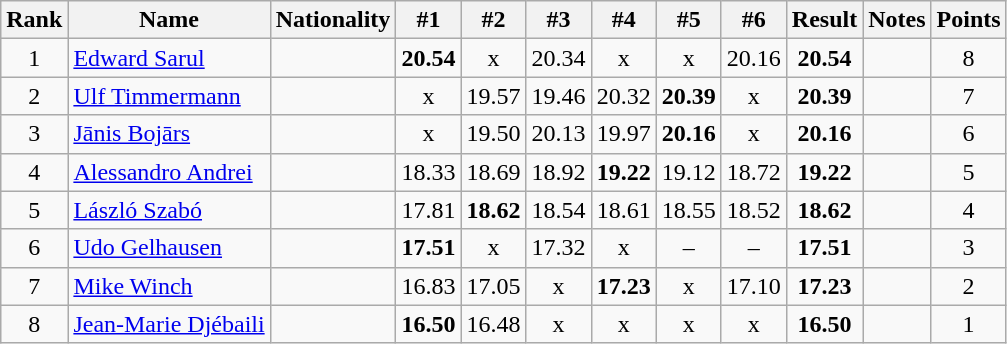<table class="wikitable sortable" style="text-align:center">
<tr>
<th>Rank</th>
<th>Name</th>
<th>Nationality</th>
<th>#1</th>
<th>#2</th>
<th>#3</th>
<th>#4</th>
<th>#5</th>
<th>#6</th>
<th>Result</th>
<th>Notes</th>
<th>Points</th>
</tr>
<tr>
<td>1</td>
<td align=left><a href='#'>Edward Sarul</a></td>
<td align=left></td>
<td><strong>20.54</strong></td>
<td>x</td>
<td>20.34</td>
<td>x</td>
<td>x</td>
<td>20.16</td>
<td><strong>20.54</strong></td>
<td></td>
<td>8</td>
</tr>
<tr>
<td>2</td>
<td align=left><a href='#'>Ulf Timmermann</a></td>
<td align=left></td>
<td>x</td>
<td>19.57</td>
<td>19.46</td>
<td>20.32</td>
<td><strong>20.39</strong></td>
<td>x</td>
<td><strong>20.39</strong></td>
<td></td>
<td>7</td>
</tr>
<tr>
<td>3</td>
<td align=left><a href='#'>Jānis Bojārs</a></td>
<td align=left></td>
<td>x</td>
<td>19.50</td>
<td>20.13</td>
<td>19.97</td>
<td><strong>20.16</strong></td>
<td>x</td>
<td><strong>20.16</strong></td>
<td></td>
<td>6</td>
</tr>
<tr>
<td>4</td>
<td align=left><a href='#'>Alessandro Andrei</a></td>
<td align=left></td>
<td>18.33</td>
<td>18.69</td>
<td>18.92</td>
<td><strong>19.22</strong></td>
<td>19.12</td>
<td>18.72</td>
<td><strong>19.22</strong></td>
<td></td>
<td>5</td>
</tr>
<tr>
<td>5</td>
<td align=left><a href='#'>László Szabó</a></td>
<td align=left></td>
<td>17.81</td>
<td><strong>18.62</strong></td>
<td>18.54</td>
<td>18.61</td>
<td>18.55</td>
<td>18.52</td>
<td><strong>18.62</strong></td>
<td></td>
<td>4</td>
</tr>
<tr>
<td>6</td>
<td align=left><a href='#'>Udo Gelhausen</a></td>
<td align=left></td>
<td><strong>17.51</strong></td>
<td>x</td>
<td>17.32</td>
<td>x</td>
<td>–</td>
<td>–</td>
<td><strong>17.51</strong></td>
<td></td>
<td>3</td>
</tr>
<tr>
<td>7</td>
<td align=left><a href='#'>Mike Winch</a></td>
<td align=left></td>
<td>16.83</td>
<td>17.05</td>
<td>x</td>
<td><strong>17.23</strong></td>
<td>x</td>
<td>17.10</td>
<td><strong>17.23</strong></td>
<td></td>
<td>2</td>
</tr>
<tr>
<td>8</td>
<td align=left><a href='#'>Jean-Marie Djébaili</a></td>
<td align=left></td>
<td><strong>16.50</strong></td>
<td>16.48</td>
<td>x</td>
<td>x</td>
<td>x</td>
<td>x</td>
<td><strong>16.50</strong></td>
<td></td>
<td>1</td>
</tr>
</table>
